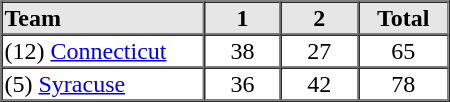<table border=1 cellspacing=0 width=300 style="margin-left:3em;">
<tr style="text-align:center; background-color:#e6e6e6;">
<th align=left width=25%>Team</th>
<th width=10%>1</th>
<th width=10%>2</th>
<th width=10%>Total</th>
</tr>
<tr style="text-align:center;">
<td align=left>(12) <a href='#'>Connecticut</a></td>
<td>38</td>
<td>27</td>
<td>65</td>
</tr>
<tr style="text-align:center;">
<td align=left>(5) <a href='#'>Syracuse</a></td>
<td>36</td>
<td>42</td>
<td>78</td>
</tr>
<tr style="text-align:center;">
</tr>
</table>
